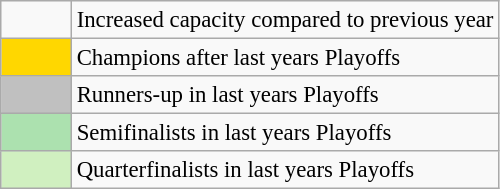<table class="wikitable" style="font-size:95%;">
<tr>
<td><div></div></td>
<td>Increased capacity compared to previous year</td>
</tr>
<tr>
<td style="background:gold;"></td>
<td>Champions after last years Playoffs</td>
</tr>
<tr>
<td style="background:silver;" width=40></td>
<td>Runners-up in last years Playoffs</td>
</tr>
<tr>
<td style="background:#ACE1AF;"></td>
<td>Semifinalists in last years Playoffs</td>
</tr>
<tr>
<td style="background:#D0F0C0;"></td>
<td>Quarterfinalists in last years Playoffs</td>
</tr>
</table>
